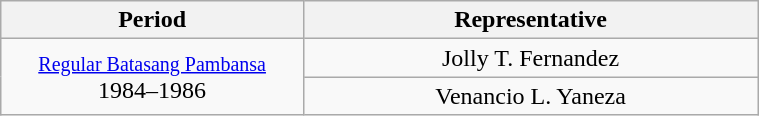<table class="wikitable" style="text-align:center; width:40%;">
<tr>
<th width="40%">Period</th>
<th>Representative</th>
</tr>
<tr>
<td rowspan="2"><small><a href='#'>Regular Batasang Pambansa</a></small><br>1984–1986</td>
<td>Jolly T. Fernandez</td>
</tr>
<tr>
<td>Venancio L. Yaneza</td>
</tr>
</table>
